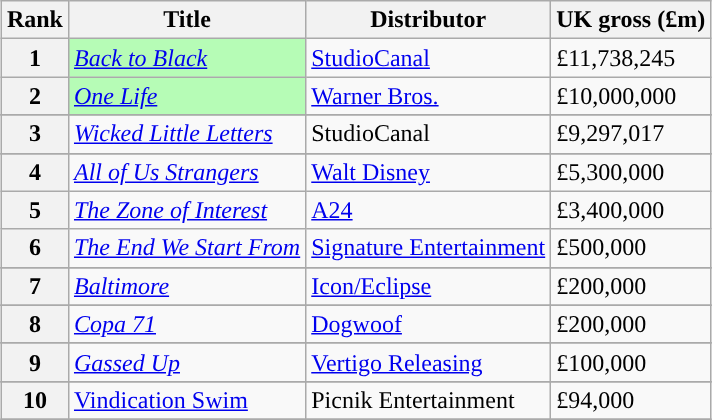<table class="wikitable" style="margin:auto; margin:auto;">
<tr>
<th>Rank</th>
<th>Title</th>
<th>Distributor</th>
<th>UK gross (£m)</th>
</tr>
<tr>
<th>1</th>
<td style="background:#B6FCB6;"><em><a href='#'>Back to Black</a></em></td>
<td><a href='#'>StudioCanal</a></td>
<td>£11,738,245</td>
</tr>
<tr>
<th>2</th>
<td style="background:#B6FCB6;"><em><a href='#'>One Life</a></em></td>
<td><a href='#'>Warner Bros.</a></td>
<td>£10,000,000</td>
</tr>
<tr>
</tr>
<tr style="text-align:left;" background:#9fc;|>
<th>3</th>
<td><em><a href='#'>Wicked Little Letters</a></em></td>
<td>StudioCanal</td>
<td>£9,297,017</td>
</tr>
<tr>
</tr>
<tr style="text-align:left;|">
<th style="text-align:center;">4</th>
<td><em><a href='#'>All of Us Strangers</a></em></td>
<td><a href='#'>Walt Disney</a></td>
<td>£5,300,000</td>
</tr>
<tr>
<th>5</th>
<td><em><a href='#'>The Zone of Interest</a></em></td>
<td><a href='#'>A24</a></td>
<td>£3,400,000</td>
</tr>
<tr>
<th style="text-align:center;">6</th>
<td><em><a href='#'>The End We Start From</a></em></td>
<td><a href='#'>Signature Entertainment</a></td>
<td>£500,000</td>
</tr>
<tr>
</tr>
<tr style="text-align:left; |">
<th style="text-align:center;">7</th>
<td><em><a href='#'>Baltimore</a></em></td>
<td><a href='#'>Icon/Eclipse</a></td>
<td>£200,000</td>
</tr>
<tr>
</tr>
<tr style="text-align:left;|">
<th style="text-align:center;">8</th>
<td><em><a href='#'>Copa 71</a></em></td>
<td><a href='#'>Dogwoof</a></td>
<td>£200,000</td>
</tr>
<tr>
</tr>
<tr style="text-align:left; |">
<th style="text-align:center;">9</th>
<td><em><a href='#'>Gassed Up</a></em></td>
<td><a href='#'>Vertigo Releasing</a></td>
<td>£100,000</td>
</tr>
<tr>
</tr>
<tr style="text-align:left;|">
<th style="text-align:center;">10</th>
<td><a href='#'>Vindication Swim</a></td>
<td>Picnik Entertainment</td>
<td>£94,000</td>
</tr>
<tr>
</tr>
</table>
